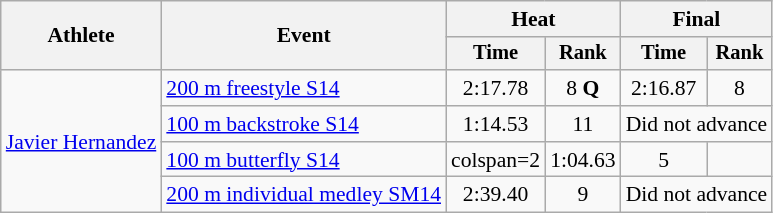<table class=wikitable style=font-size:90%;text-align:center>
<tr>
<th rowspan=2>Athlete</th>
<th rowspan=2>Event</th>
<th colspan=2>Heat</th>
<th colspan=2>Final</th>
</tr>
<tr style=font-size:95%>
<th>Time</th>
<th>Rank</th>
<th>Time</th>
<th>Rank</th>
</tr>
<tr align=center>
<td align=left rowspan=4><a href='#'>Javier Hernandez</a></td>
<td align=left><a href='#'>200 m freestyle S14</a></td>
<td>2:17.78</td>
<td>8 <strong>Q</strong></td>
<td>2:16.87</td>
<td>8</td>
</tr>
<tr align=center>
<td align=left><a href='#'>100 m backstroke S14</a></td>
<td>1:14.53</td>
<td>11</td>
<td colspan=2>Did not advance</td>
</tr>
<tr align=center>
<td align=left><a href='#'>100 m butterfly S14</a></td>
<td>colspan=2 </td>
<td>1:04.63</td>
<td>5</td>
</tr>
<tr align=center>
<td align=left><a href='#'>200 m individual medley SM14</a></td>
<td>2:39.40</td>
<td>9</td>
<td colspan=2>Did not advance</td>
</tr>
</table>
